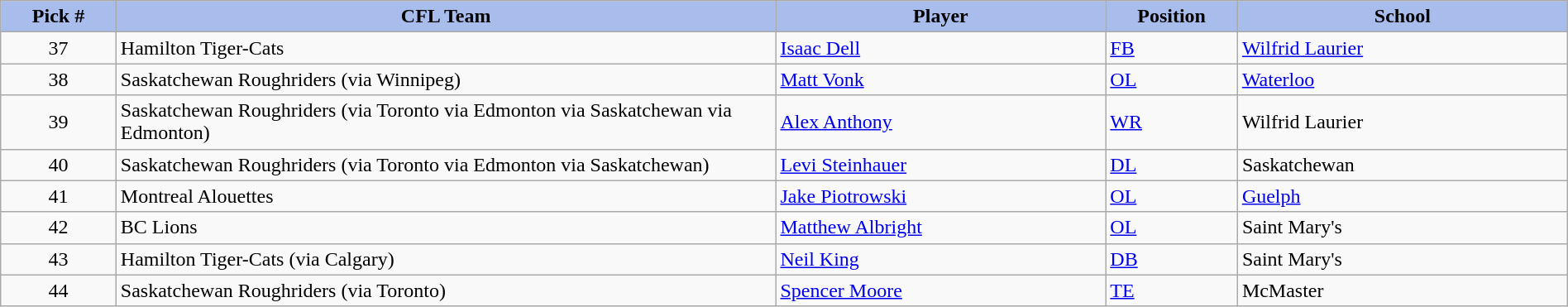<table class="wikitable" style="width: 100%">
<tr>
<th style="background:#A8BDEC;" width=7%>Pick #</th>
<th width=40% style="background:#A8BDEC;">CFL Team</th>
<th width=20% style="background:#A8BDEC;">Player</th>
<th width=8% style="background:#A8BDEC;">Position</th>
<th width=20% style="background:#A8BDEC;">School</th>
</tr>
<tr>
<td align=center>37</td>
<td>Hamilton Tiger-Cats</td>
<td><a href='#'>Isaac Dell</a></td>
<td><a href='#'>FB</a></td>
<td><a href='#'>Wilfrid Laurier</a></td>
</tr>
<tr>
<td align=center>38</td>
<td>Saskatchewan Roughriders (via Winnipeg)</td>
<td><a href='#'>Matt Vonk</a></td>
<td><a href='#'>OL</a></td>
<td><a href='#'>Waterloo</a></td>
</tr>
<tr>
<td align=center>39</td>
<td>Saskatchewan Roughriders (via Toronto via Edmonton via Saskatchewan via Edmonton)</td>
<td><a href='#'>Alex Anthony</a></td>
<td><a href='#'>WR</a></td>
<td>Wilfrid Laurier</td>
</tr>
<tr>
<td align=center>40</td>
<td>Saskatchewan Roughriders (via Toronto via Edmonton via Saskatchewan)</td>
<td><a href='#'>Levi Steinhauer</a></td>
<td><a href='#'>DL</a></td>
<td>Saskatchewan</td>
</tr>
<tr>
<td align=center>41</td>
<td>Montreal Alouettes</td>
<td><a href='#'>Jake Piotrowski</a></td>
<td><a href='#'>OL</a></td>
<td><a href='#'>Guelph</a></td>
</tr>
<tr>
<td align=center>42</td>
<td>BC Lions</td>
<td><a href='#'>Matthew Albright</a></td>
<td><a href='#'>OL</a></td>
<td>Saint Mary's</td>
</tr>
<tr>
<td align=center>43</td>
<td>Hamilton Tiger-Cats (via Calgary)</td>
<td><a href='#'>Neil King</a></td>
<td><a href='#'>DB</a></td>
<td>Saint Mary's</td>
</tr>
<tr>
<td align=center>44</td>
<td>Saskatchewan Roughriders (via Toronto)</td>
<td><a href='#'>Spencer Moore</a></td>
<td><a href='#'>TE</a></td>
<td>McMaster</td>
</tr>
</table>
